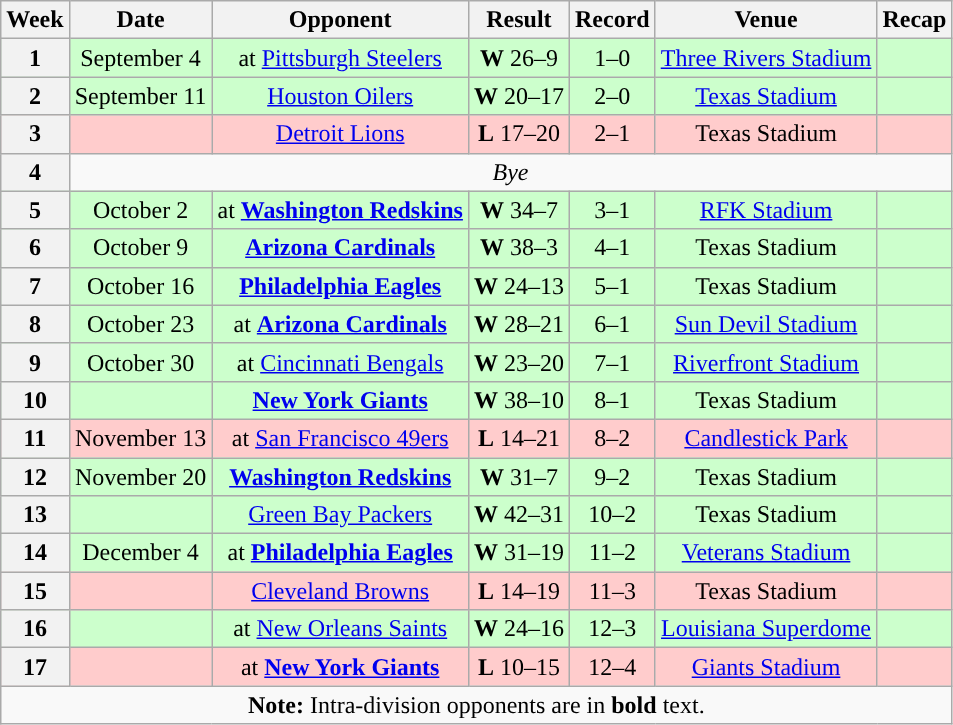<table class="wikitable" style="text-align:center">
<tr>
<th>Week</th>
<th>Date</th>
<th>Opponent</th>
<th>Result</th>
<th>Record</th>
<th>Venue</th>
<th>Recap</th>
</tr>
<tr bgcolor="#cfc">
<th>1</th>
<td>September 4</td>
<td>at <a href='#'>Pittsburgh Steelers</a></td>
<td><strong>W</strong> 26–9</td>
<td>1–0</td>
<td><a href='#'>Three Rivers Stadium</a></td>
<td></td>
</tr>
<tr bgcolor="#cfc">
<th>2</th>
<td>September 11</td>
<td><a href='#'>Houston Oilers</a></td>
<td><strong>W</strong> 20–17</td>
<td>2–0</td>
<td><a href='#'>Texas Stadium</a></td>
<td></td>
</tr>
<tr bgcolor="#fcc">
<th>3</th>
<td></td>
<td><a href='#'>Detroit Lions</a></td>
<td><strong>L</strong> 17–20 </td>
<td>2–1</td>
<td>Texas Stadium</td>
<td></td>
</tr>
<tr>
<th>4</th>
<td colspan="6" style="text-align:center;"><em>Bye</em></td>
</tr>
<tr bgcolor="#cfc">
<th>5</th>
<td>October 2</td>
<td>at <strong><a href='#'>Washington Redskins</a></strong></td>
<td><strong>W</strong> 34–7</td>
<td>3–1</td>
<td><a href='#'>RFK Stadium</a></td>
<td></td>
</tr>
<tr bgcolor="#cfc">
<th>6</th>
<td>October 9</td>
<td><strong><a href='#'>Arizona Cardinals</a></strong></td>
<td><strong>W</strong> 38–3</td>
<td>4–1</td>
<td>Texas Stadium</td>
<td></td>
</tr>
<tr bgcolor="#cfc">
<th>7</th>
<td>October 16</td>
<td><strong><a href='#'>Philadelphia Eagles</a></strong></td>
<td><strong>W</strong> 24–13</td>
<td>5–1</td>
<td>Texas Stadium</td>
<td></td>
</tr>
<tr bgcolor="#cfc">
<th>8</th>
<td>October 23</td>
<td>at <strong><a href='#'>Arizona Cardinals</a></strong></td>
<td><strong>W</strong> 28–21</td>
<td>6–1</td>
<td><a href='#'>Sun Devil Stadium</a></td>
<td></td>
</tr>
<tr bgcolor="#cfc">
<th>9</th>
<td>October 30</td>
<td>at <a href='#'>Cincinnati Bengals</a></td>
<td><strong>W</strong> 23–20</td>
<td>7–1</td>
<td><a href='#'>Riverfront Stadium</a></td>
<td></td>
</tr>
<tr bgcolor="#cfc">
<th>10</th>
<td></td>
<td><strong><a href='#'>New York Giants</a></strong></td>
<td><strong>W</strong> 38–10</td>
<td>8–1</td>
<td>Texas Stadium</td>
<td></td>
</tr>
<tr bgcolor="#fcc">
<th>11</th>
<td>November 13</td>
<td>at <a href='#'>San Francisco 49ers</a></td>
<td><strong>L</strong> 14–21</td>
<td>8–2</td>
<td><a href='#'>Candlestick Park</a></td>
<td></td>
</tr>
<tr bgcolor="#cfc">
<th>12</th>
<td>November 20</td>
<td><strong><a href='#'>Washington Redskins</a></strong></td>
<td><strong>W</strong> 31–7</td>
<td>9–2</td>
<td>Texas Stadium</td>
<td></td>
</tr>
<tr bgcolor="#cfc">
<th>13</th>
<td></td>
<td><a href='#'>Green Bay Packers</a></td>
<td><strong>W</strong> 42–31</td>
<td>10–2</td>
<td>Texas Stadium</td>
<td></td>
</tr>
<tr bgcolor="#cfc">
<th>14</th>
<td>December 4</td>
<td>at <strong><a href='#'>Philadelphia Eagles</a></strong></td>
<td><strong>W</strong> 31–19</td>
<td>11–2</td>
<td><a href='#'>Veterans Stadium</a></td>
<td></td>
</tr>
<tr bgcolor="#fcc">
<th>15</th>
<td></td>
<td><a href='#'>Cleveland Browns</a></td>
<td><strong>L</strong> 14–19</td>
<td>11–3</td>
<td>Texas Stadium</td>
<td></td>
</tr>
<tr bgcolor="#cfc">
<th>16</th>
<td></td>
<td>at <a href='#'>New Orleans Saints</a></td>
<td><strong>W</strong> 24–16</td>
<td>12–3</td>
<td><a href='#'>Louisiana Superdome</a></td>
<td></td>
</tr>
<tr bgcolor="#fcc">
<th>17</th>
<td></td>
<td>at <strong><a href='#'>New York Giants</a></strong></td>
<td><strong>L</strong> 10–15</td>
<td>12–4</td>
<td><a href='#'>Giants Stadium</a></td>
<td></td>
</tr>
<tr>
<td colspan="8"><strong>Note:</strong> Intra-division opponents are in <strong>bold</strong> text.</td>
</tr>
</table>
